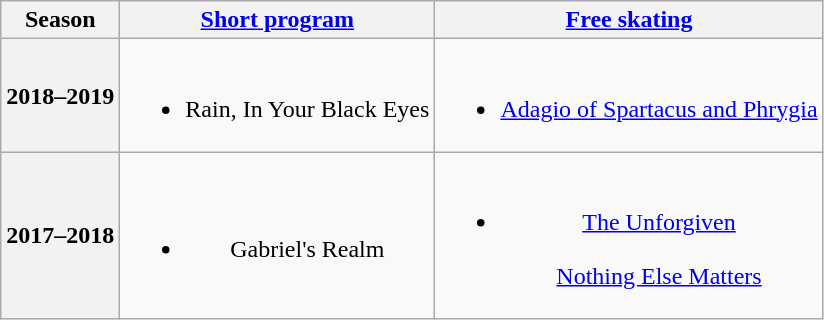<table class=wikitable style=text-align:center>
<tr>
<th>Season</th>
<th><a href='#'>Short program</a></th>
<th><a href='#'>Free skating</a></th>
</tr>
<tr>
<th>2018–2019 <br> </th>
<td><br><ul><li>Rain, In Your Black Eyes <br> </li></ul></td>
<td><br><ul><li><a href='#'>Adagio of Spartacus and Phrygia</a> <br> </li></ul></td>
</tr>
<tr>
<th>2017–2018 <br> </th>
<td><br><ul><li>Gabriel's Realm <br> </li></ul></td>
<td><br><ul><li><a href='#'>The Unforgiven</a> <br>  <br> <a href='#'>Nothing Else Matters</a> <br> </li></ul></td>
</tr>
</table>
